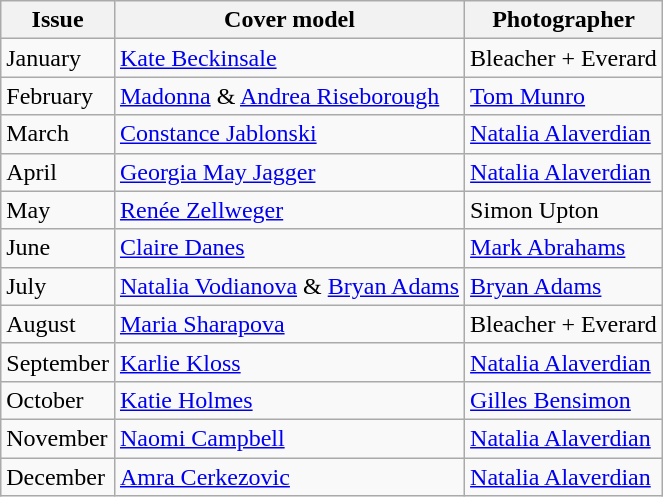<table class="sortable wikitable">
<tr>
<th>Issue</th>
<th>Cover model</th>
<th>Photographer</th>
</tr>
<tr>
<td>January</td>
<td><a href='#'>Kate Beckinsale</a></td>
<td>Bleacher + Everard</td>
</tr>
<tr>
<td>February</td>
<td><a href='#'>Madonna</a> & <a href='#'>Andrea Riseborough</a></td>
<td><a href='#'>Tom Munro</a></td>
</tr>
<tr>
<td>March</td>
<td><a href='#'>Constance Jablonski</a></td>
<td><a href='#'>Natalia Alaverdian</a></td>
</tr>
<tr>
<td>April</td>
<td><a href='#'>Georgia May Jagger</a></td>
<td><a href='#'>Natalia Alaverdian</a></td>
</tr>
<tr>
<td>May</td>
<td><a href='#'>Renée Zellweger</a></td>
<td>Simon Upton</td>
</tr>
<tr>
<td>June</td>
<td><a href='#'>Claire Danes</a></td>
<td><a href='#'>Mark Abrahams</a></td>
</tr>
<tr>
<td>July</td>
<td><a href='#'>Natalia Vodianova</a> & <a href='#'>Bryan Adams</a></td>
<td><a href='#'>Bryan Adams</a></td>
</tr>
<tr>
<td>August</td>
<td><a href='#'>Maria Sharapova</a></td>
<td>Bleacher + Everard</td>
</tr>
<tr>
<td>September</td>
<td><a href='#'>Karlie Kloss</a></td>
<td><a href='#'>Natalia Alaverdian</a></td>
</tr>
<tr>
<td>October</td>
<td><a href='#'>Katie Holmes</a></td>
<td><a href='#'>Gilles Bensimon</a></td>
</tr>
<tr>
<td>November</td>
<td><a href='#'>Naomi Campbell</a></td>
<td><a href='#'>Natalia Alaverdian</a></td>
</tr>
<tr>
<td>December</td>
<td><a href='#'>Amra Cerkezovic</a></td>
<td><a href='#'>Natalia Alaverdian</a></td>
</tr>
</table>
